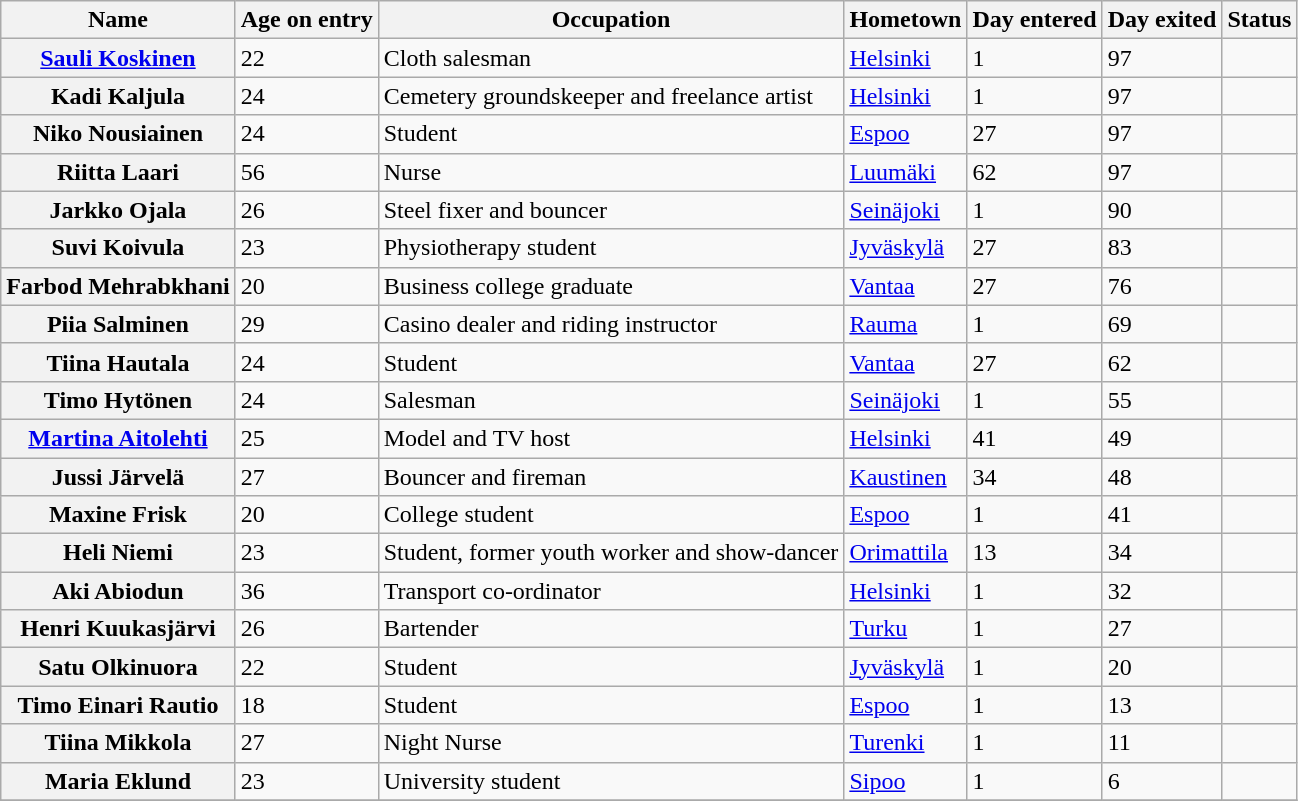<table class="wikitable sortable">
<tr>
<th>Name</th>
<th>Age on entry</th>
<th>Occupation</th>
<th>Hometown</th>
<th>Day entered</th>
<th>Day exited</th>
<th>Status</th>
</tr>
<tr>
<th><a href='#'>Sauli Koskinen</a></th>
<td>22</td>
<td>Cloth salesman</td>
<td><a href='#'>Helsinki</a></td>
<td>1</td>
<td>97</td>
<td></td>
</tr>
<tr>
<th>Kadi Kaljula</th>
<td>24</td>
<td>Cemetery groundskeeper and freelance artist</td>
<td><a href='#'>Helsinki</a></td>
<td>1</td>
<td>97</td>
<td></td>
</tr>
<tr>
<th>Niko Nousiainen</th>
<td>24</td>
<td>Student</td>
<td><a href='#'>Espoo</a></td>
<td>27</td>
<td>97</td>
<td></td>
</tr>
<tr>
<th>Riitta Laari</th>
<td>56</td>
<td>Nurse</td>
<td><a href='#'>Luumäki</a></td>
<td>62</td>
<td>97</td>
<td></td>
</tr>
<tr>
<th>Jarkko Ojala</th>
<td>26</td>
<td>Steel fixer and bouncer</td>
<td><a href='#'>Seinäjoki</a></td>
<td>1</td>
<td>90</td>
<td></td>
</tr>
<tr>
<th>Suvi Koivula</th>
<td>23</td>
<td>Physiotherapy student</td>
<td><a href='#'>Jyväskylä</a></td>
<td>27</td>
<td>83</td>
<td></td>
</tr>
<tr>
<th>Farbod Mehrabkhani</th>
<td>20</td>
<td>Business college graduate</td>
<td><a href='#'>Vantaa</a></td>
<td>27</td>
<td>76</td>
<td></td>
</tr>
<tr>
<th>Piia Salminen</th>
<td>29</td>
<td>Casino dealer and riding instructor</td>
<td><a href='#'>Rauma</a></td>
<td>1</td>
<td>69</td>
<td></td>
</tr>
<tr>
<th>Tiina Hautala</th>
<td>24</td>
<td>Student</td>
<td><a href='#'>Vantaa</a></td>
<td>27</td>
<td>62</td>
<td></td>
</tr>
<tr>
<th>Timo Hytönen</th>
<td>24</td>
<td>Salesman</td>
<td><a href='#'>Seinäjoki</a></td>
<td>1</td>
<td>55</td>
<td></td>
</tr>
<tr>
<th><a href='#'>Martina Aitolehti</a></th>
<td>25</td>
<td>Model and TV host</td>
<td><a href='#'>Helsinki</a></td>
<td>41</td>
<td>49</td>
<td></td>
</tr>
<tr>
<th>Jussi Järvelä</th>
<td>27</td>
<td>Bouncer and fireman</td>
<td><a href='#'>Kaustinen</a></td>
<td>34</td>
<td>48</td>
<td></td>
</tr>
<tr>
<th>Maxine Frisk</th>
<td>20</td>
<td>College student</td>
<td><a href='#'>Espoo</a></td>
<td>1</td>
<td>41</td>
<td></td>
</tr>
<tr>
<th>Heli Niemi</th>
<td>23</td>
<td>Student, former youth worker and show-dancer</td>
<td><a href='#'>Orimattila</a></td>
<td>13</td>
<td>34</td>
<td></td>
</tr>
<tr>
<th>Aki Abiodun</th>
<td>36</td>
<td>Transport co-ordinator</td>
<td><a href='#'>Helsinki</a></td>
<td>1</td>
<td>32</td>
<td></td>
</tr>
<tr>
<th>Henri Kuukasjärvi</th>
<td>26</td>
<td>Bartender</td>
<td><a href='#'>Turku</a></td>
<td>1</td>
<td>27</td>
<td></td>
</tr>
<tr>
<th>Satu Olkinuora</th>
<td>22</td>
<td>Student</td>
<td><a href='#'>Jyväskylä</a></td>
<td>1</td>
<td>20</td>
<td></td>
</tr>
<tr>
<th>Timo Einari Rautio</th>
<td>18</td>
<td>Student</td>
<td><a href='#'>Espoo</a></td>
<td>1</td>
<td>13</td>
<td></td>
</tr>
<tr>
<th>Tiina Mikkola</th>
<td>27</td>
<td>Night Nurse</td>
<td><a href='#'>Turenki</a></td>
<td>1</td>
<td>11</td>
<td></td>
</tr>
<tr>
<th>Maria Eklund</th>
<td>23</td>
<td>University student</td>
<td><a href='#'>Sipoo</a></td>
<td>1</td>
<td>6</td>
<td></td>
</tr>
<tr>
</tr>
</table>
